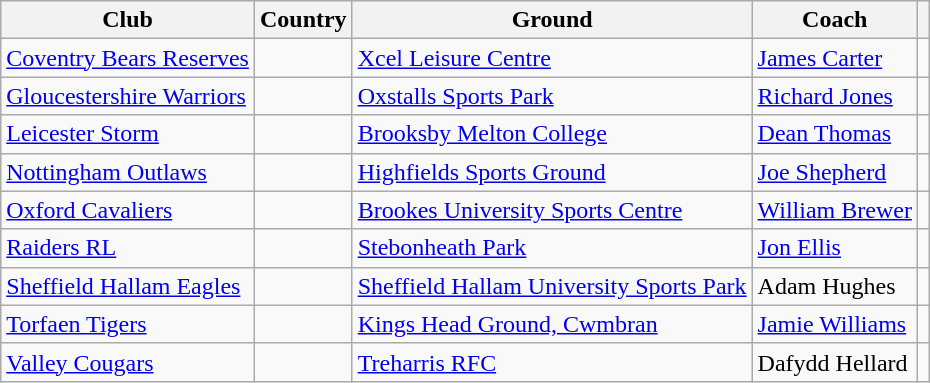<table class="wikitable">
<tr>
<th>Club</th>
<th>Country</th>
<th>Ground</th>
<th>Coach</th>
<th></th>
</tr>
<tr>
<td><a href='#'>Coventry Bears Reserves</a></td>
<td></td>
<td><a href='#'>Xcel Leisure Centre</a></td>
<td><a href='#'>James Carter</a></td>
<td></td>
</tr>
<tr>
<td><a href='#'>Gloucestershire Warriors</a></td>
<td></td>
<td><a href='#'>Oxstalls Sports Park</a></td>
<td><a href='#'>Richard Jones</a></td>
<td></td>
</tr>
<tr>
<td><a href='#'>Leicester Storm</a></td>
<td></td>
<td><a href='#'>Brooksby Melton College</a></td>
<td><a href='#'>Dean Thomas</a></td>
<td></td>
</tr>
<tr>
<td><a href='#'>Nottingham Outlaws</a></td>
<td></td>
<td><a href='#'>Highfields Sports Ground</a></td>
<td><a href='#'>Joe Shepherd</a></td>
<td></td>
</tr>
<tr>
<td><a href='#'>Oxford Cavaliers</a></td>
<td></td>
<td><a href='#'>Brookes University Sports Centre</a></td>
<td><a href='#'>William Brewer</a></td>
<td></td>
</tr>
<tr>
<td><a href='#'>Raiders RL</a></td>
<td></td>
<td><a href='#'>Stebonheath Park</a></td>
<td><a href='#'>Jon Ellis</a></td>
<td></td>
</tr>
<tr>
<td><a href='#'>Sheffield Hallam Eagles</a></td>
<td></td>
<td><a href='#'>Sheffield Hallam University Sports Park</a></td>
<td>Adam Hughes</td>
<td></td>
</tr>
<tr>
<td><a href='#'>Torfaen Tigers</a></td>
<td></td>
<td><a href='#'>Kings Head Ground, Cwmbran</a></td>
<td><a href='#'>Jamie Williams</a></td>
<td></td>
</tr>
<tr>
<td><a href='#'>Valley Cougars</a></td>
<td></td>
<td><a href='#'>Treharris RFC</a></td>
<td>Dafydd Hellard</td>
<td></td>
</tr>
</table>
